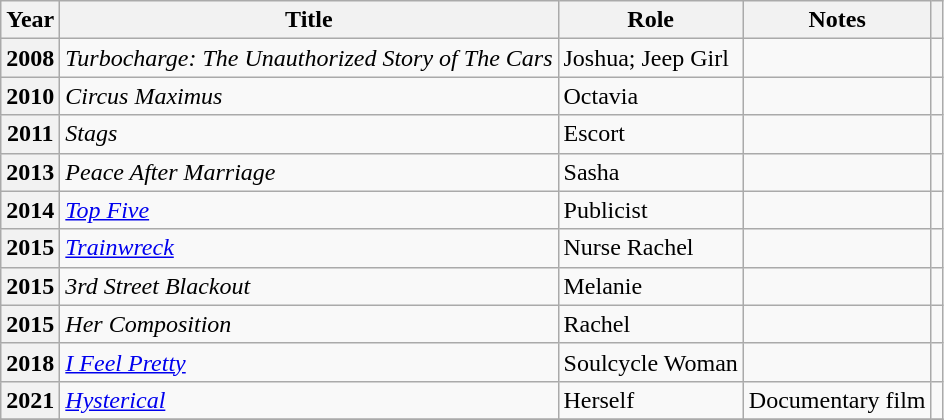<table class="wikitable plainrowheaders sortable" style="margin-right: 0;">
<tr>
<th scope="col">Year</th>
<th scope="col">Title</th>
<th scope="col">Role</th>
<th scope="col" class="unsortable">Notes</th>
<th scope="col" class="unsortable"></th>
</tr>
<tr>
<th scope="row">2008</th>
<td><em>Turbocharge: The Unauthorized Story of The Cars</em></td>
<td>Joshua; Jeep Girl</td>
<td></td>
<td style="text-align:center"></td>
</tr>
<tr>
<th scope="row">2010</th>
<td><em>Circus Maximus</em></td>
<td>Octavia</td>
<td></td>
<td style="text-align:center"></td>
</tr>
<tr>
<th scope="row">2011</th>
<td><em>Stags</em></td>
<td>Escort</td>
<td></td>
<td style="text-align:center"></td>
</tr>
<tr>
<th scope="row">2013</th>
<td><em>Peace After Marriage</em></td>
<td>Sasha</td>
<td></td>
<td style="text-align:center"></td>
</tr>
<tr>
<th scope="row">2014</th>
<td><em><a href='#'>Top Five</a></em></td>
<td>Publicist</td>
<td></td>
<td style="text-align:center"></td>
</tr>
<tr>
<th scope="row">2015</th>
<td><em><a href='#'>Trainwreck</a></em></td>
<td>Nurse Rachel</td>
<td></td>
<td style="text-align:center"></td>
</tr>
<tr>
<th scope="row">2015</th>
<td><em>3rd Street Blackout</em></td>
<td>Melanie</td>
<td></td>
<td style="text-align:center"></td>
</tr>
<tr>
<th scope="row">2015</th>
<td><em>Her Composition</em></td>
<td>Rachel</td>
<td></td>
<td style="text-align:center"></td>
</tr>
<tr>
<th scope="row">2018</th>
<td><em><a href='#'>I Feel Pretty</a></em></td>
<td>Soulcycle Woman</td>
<td></td>
<td style="text-align:center"></td>
</tr>
<tr>
<th scope="row">2021</th>
<td><em><a href='#'>Hysterical</a></em></td>
<td>Herself</td>
<td>Documentary film</td>
<td style="text-align:center"></td>
</tr>
<tr>
</tr>
</table>
